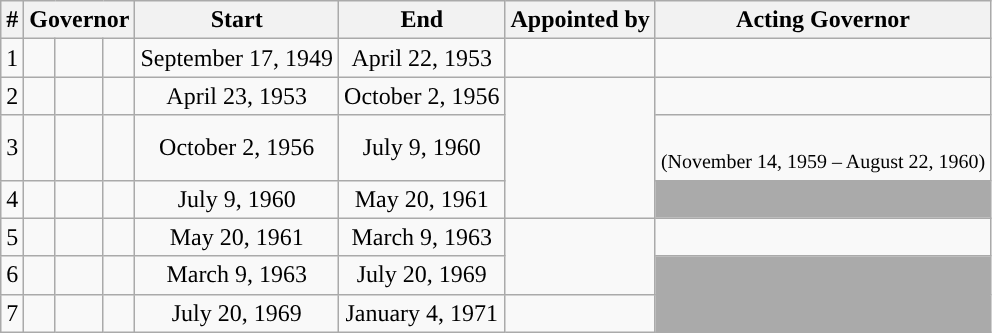<table class="wikitable" style="text-align: center;">
<tr>
<th>#</th>
<th colspan="3">Governor<br></th>
<th>Start</th>
<th>End</th>
<th>Appointed by</th>
<th>Acting Governor</th>
</tr>
<tr>
<td>1</td>
<td></td>
<td style="background: "> </td>
<td><strong></strong><br></td>
<td>September 17, 1949</td>
<td>April 22, 1953</td>
<td></td>
<td><br></td>
</tr>
<tr>
<td>2</td>
<td></td>
<td style="background: "> </td>
<td><strong></strong><br></td>
<td>April 23, 1953</td>
<td>October 2, 1956</td>
<td rowspan=3></td>
<td><br></td>
</tr>
<tr>
<td>3</td>
<td></td>
<td style="background: "> </td>
<td><strong></strong><br></td>
<td>October 2, 1956</td>
<td>July 9, 1960</td>
<td><br><small>(November 14, 1959 – August 22, 1960)</small></td>
</tr>
<tr>
<td>4</td>
<td></td>
<td style="background: "> </td>
<td><strong></strong><br></td>
<td>July 9, 1960</td>
<td>May 20, 1961</td>
<td bgcolor=#aaaaaa></td>
</tr>
<tr>
<td>5</td>
<td></td>
<td style="background: "> </td>
<td><strong></strong><br></td>
<td>May 20, 1961</td>
<td>March 9, 1963</td>
<td rowspan=2></td>
<td><br></td>
</tr>
<tr>
<td>6</td>
<td></td>
<td style="background: "> </td>
<td><strong></strong><br></td>
<td>March 9, 1963</td>
<td>July 20, 1969</td>
<td bgcolor=#aaaaaa></td>
</tr>
<tr>
<td>7</td>
<td></td>
<td style="background: "> </td>
<td><strong></strong><br></td>
<td>July 20, 1969</td>
<td>January 4, 1971</td>
<td></td>
<td bgcolor=#aaaaaa></td>
</tr>
</table>
